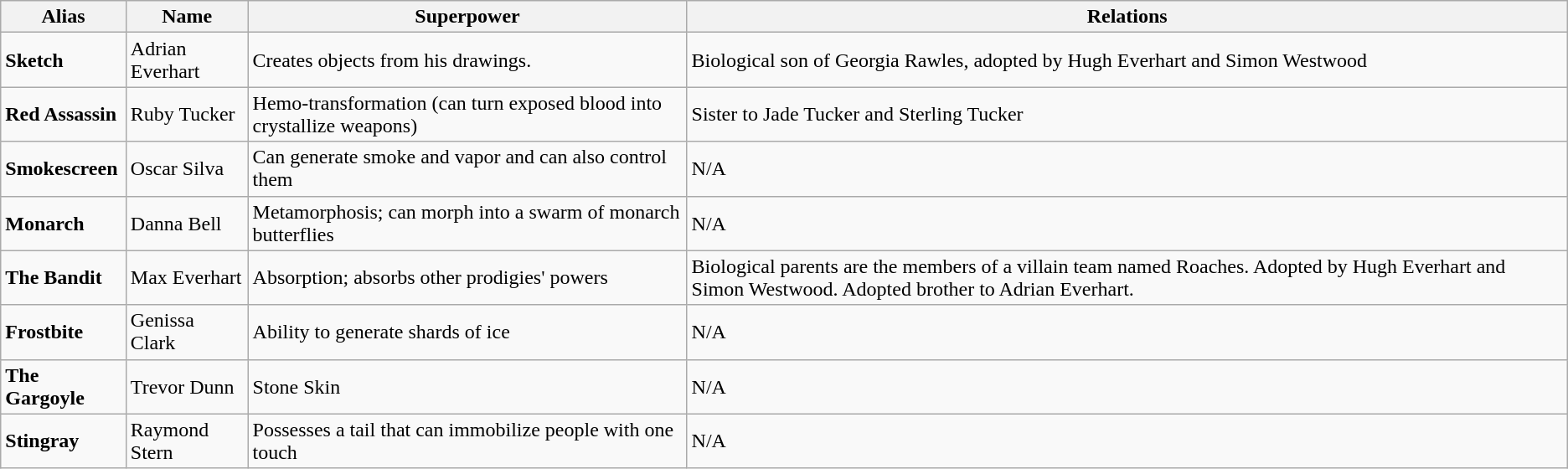<table class="wikitable">
<tr>
<th>Alias</th>
<th>Name</th>
<th>Superpower</th>
<th>Relations</th>
</tr>
<tr>
<td><strong>Sketch</strong></td>
<td>Adrian Everhart</td>
<td>Creates objects from his drawings.</td>
<td>Biological son of Georgia Rawles, adopted by Hugh Everhart and Simon Westwood</td>
</tr>
<tr>
<td><strong>Red Assassin</strong></td>
<td>Ruby Tucker</td>
<td>Hemo-transformation (can turn exposed blood into crystallize weapons)</td>
<td>Sister to Jade Tucker and Sterling Tucker</td>
</tr>
<tr>
<td><strong>Smokescreen</strong></td>
<td>Oscar Silva</td>
<td>Can generate smoke and vapor and can also control them</td>
<td>N/A</td>
</tr>
<tr>
<td><strong>Monarch</strong></td>
<td>Danna Bell</td>
<td>Metamorphosis; can morph into a swarm of monarch butterflies</td>
<td>N/A</td>
</tr>
<tr>
<td><strong>The Bandit</strong></td>
<td>Max Everhart</td>
<td>Absorption; absorbs other prodigies' powers</td>
<td>Biological parents are the members of a villain team named Roaches. Adopted by Hugh Everhart and Simon Westwood. Adopted brother to Adrian Everhart.</td>
</tr>
<tr>
<td><strong>Frostbite</strong></td>
<td>Genissa Clark</td>
<td>Ability to generate shards of ice</td>
<td>N/A</td>
</tr>
<tr>
<td><strong>The Gargoyle</strong></td>
<td>Trevor Dunn</td>
<td>Stone Skin</td>
<td>N/A</td>
</tr>
<tr>
<td><strong>Stingray</strong></td>
<td>Raymond Stern</td>
<td>Possesses a tail that can immobilize people with one touch</td>
<td>N/A</td>
</tr>
</table>
